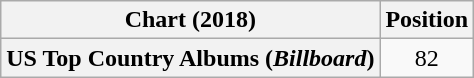<table class="wikitable plainrowheaders" style="text-align:center">
<tr>
<th scope="col">Chart (2018)</th>
<th scope="col">Position</th>
</tr>
<tr>
<th scope="row">US Top Country Albums (<em>Billboard</em>)</th>
<td>82</td>
</tr>
</table>
